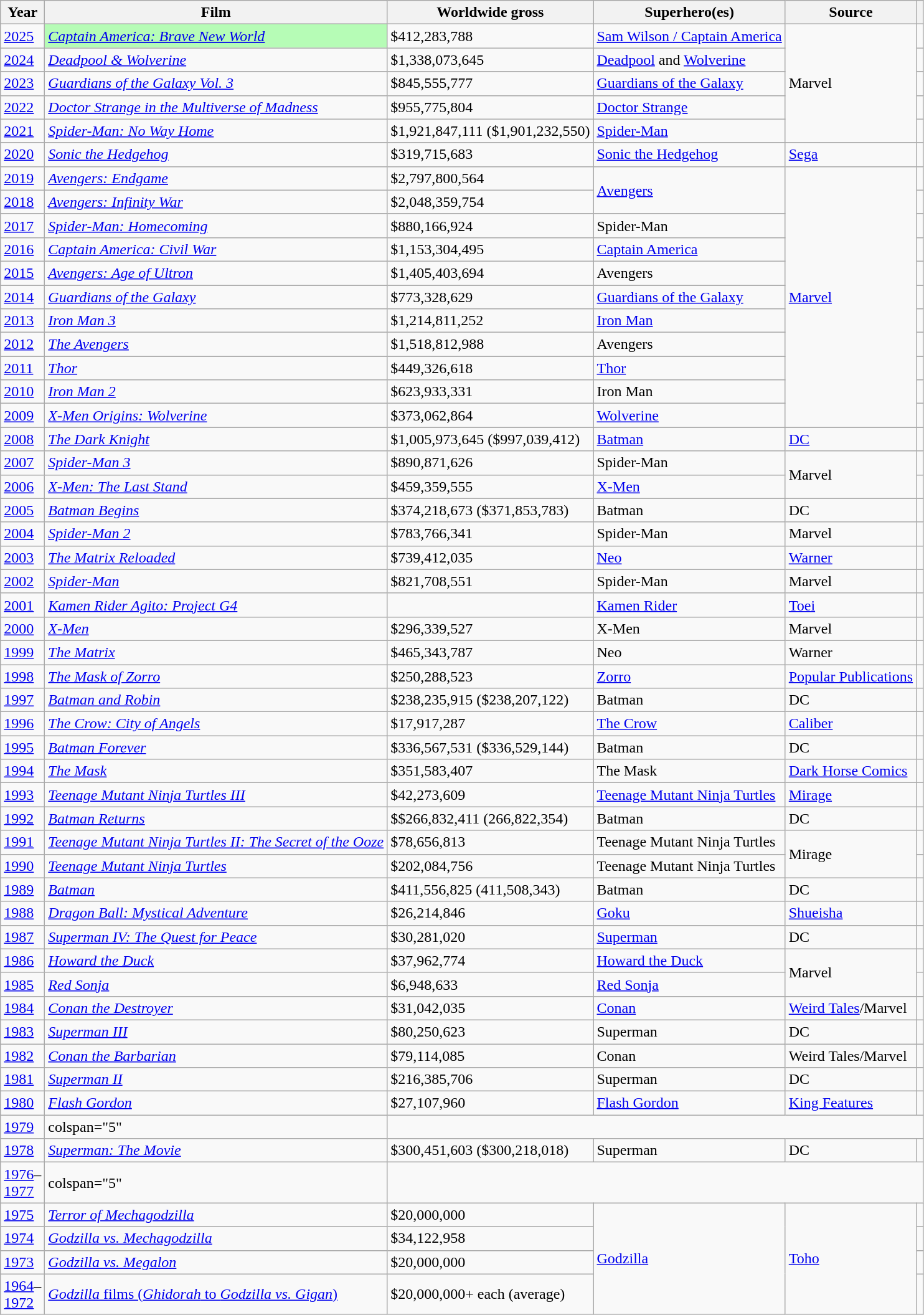<table class="wikitable sortable">
<tr>
<th>Year</th>
<th>Film</th>
<th>Worldwide gross</th>
<th>Superhero(es)</th>
<th>Source</th>
<th class=unsortable></th>
</tr>
<tr>
<td><a href='#'>2025</a></td>
<td style="background:#b6fcb6;"><em><a href='#'>Captain America: Brave New World</a></em></td>
<td>$412,283,788</td>
<td><a href='#'>Sam Wilson / Captain America</a></td>
<td rowspan="5">Marvel</td>
<td></td>
</tr>
<tr>
<td><a href='#'>2024</a></td>
<td><em><a href='#'>Deadpool & Wolverine</a></em></td>
<td>$1,338,073,645</td>
<td><a href='#'>Deadpool</a> and <a href='#'>Wolverine</a></td>
<td></td>
</tr>
<tr>
<td><a href='#'>2023</a></td>
<td><em><a href='#'>Guardians of the Galaxy Vol. 3</a></em></td>
<td>$845,555,777</td>
<td><a href='#'>Guardians of the Galaxy</a></td>
<td></td>
</tr>
<tr>
<td><a href='#'>2022</a></td>
<td><em><a href='#'>Doctor Strange in the Multiverse of Madness</a></em></td>
<td>$955,775,804</td>
<td><a href='#'>Doctor Strange</a></td>
<td></td>
</tr>
<tr>
<td><a href='#'>2021</a></td>
<td><em><a href='#'>Spider-Man: No Way Home</a></em></td>
<td>$1,921,847,111 ($1,901,232,550)</td>
<td><a href='#'>Spider-Man</a></td>
<td></td>
</tr>
<tr>
<td><a href='#'>2020</a></td>
<td><em><a href='#'>Sonic the Hedgehog</a></em></td>
<td>$319,715,683</td>
<td><a href='#'>Sonic the Hedgehog</a></td>
<td><a href='#'>Sega</a></td>
<td></td>
</tr>
<tr>
<td><a href='#'>2019</a></td>
<td><em><a href='#'>Avengers: Endgame</a></em></td>
<td>$2,797,800,564</td>
<td rowspan=2><a href='#'>Avengers</a></td>
<td rowspan=11><a href='#'>Marvel</a></td>
<td></td>
</tr>
<tr>
<td><a href='#'>2018</a></td>
<td><em><a href='#'>Avengers: Infinity War</a></em></td>
<td>$2,048,359,754</td>
<td></td>
</tr>
<tr>
<td><a href='#'>2017</a></td>
<td><em><a href='#'>Spider-Man: Homecoming</a></em></td>
<td>$880,166,924</td>
<td>Spider-Man</td>
<td></td>
</tr>
<tr>
<td><a href='#'>2016</a></td>
<td><em><a href='#'>Captain America: Civil War</a></em></td>
<td>$1,153,304,495</td>
<td><a href='#'>Captain America</a></td>
<td></td>
</tr>
<tr>
<td><a href='#'>2015</a></td>
<td><em><a href='#'>Avengers: Age of Ultron</a></em></td>
<td>$1,405,403,694</td>
<td>Avengers</td>
<td></td>
</tr>
<tr>
<td><a href='#'>2014</a></td>
<td><em><a href='#'>Guardians of the Galaxy</a></em></td>
<td>$773,328,629</td>
<td><a href='#'>Guardians of the Galaxy</a></td>
<td></td>
</tr>
<tr>
<td><a href='#'>2013</a></td>
<td><em><a href='#'>Iron Man 3</a></em></td>
<td>$1,214,811,252</td>
<td><a href='#'>Iron Man</a></td>
<td></td>
</tr>
<tr>
<td><a href='#'>2012</a></td>
<td><em><a href='#'>The Avengers</a></em></td>
<td>$1,518,812,988</td>
<td>Avengers</td>
<td></td>
</tr>
<tr>
<td><a href='#'>2011</a></td>
<td><em><a href='#'>Thor</a></em></td>
<td>$449,326,618</td>
<td><a href='#'>Thor</a></td>
<td></td>
</tr>
<tr>
<td><a href='#'>2010</a></td>
<td><em><a href='#'>Iron Man 2</a></em></td>
<td>$623,933,331</td>
<td>Iron Man</td>
<td></td>
</tr>
<tr>
<td><a href='#'>2009</a></td>
<td><em><a href='#'>X-Men Origins: Wolverine</a></em></td>
<td>$373,062,864</td>
<td><a href='#'>Wolverine</a></td>
<td></td>
</tr>
<tr>
<td><a href='#'>2008</a></td>
<td><em><a href='#'>The Dark Knight</a></em></td>
<td>$1,005,973,645 ($997,039,412)</td>
<td><a href='#'>Batman</a></td>
<td><a href='#'>DC</a></td>
<td></td>
</tr>
<tr>
<td><a href='#'>2007</a></td>
<td><em><a href='#'>Spider-Man 3</a></em></td>
<td>$890,871,626</td>
<td>Spider-Man</td>
<td rowspan=2>Marvel</td>
<td></td>
</tr>
<tr>
<td><a href='#'>2006</a></td>
<td><em><a href='#'>X-Men: The Last Stand</a></em></td>
<td>$459,359,555</td>
<td><a href='#'>X-Men</a></td>
<td></td>
</tr>
<tr>
<td><a href='#'>2005</a></td>
<td><em><a href='#'>Batman Begins</a></em></td>
<td>$374,218,673 ($371,853,783)</td>
<td>Batman</td>
<td>DC</td>
<td></td>
</tr>
<tr>
<td><a href='#'>2004</a></td>
<td><em><a href='#'>Spider-Man 2</a></em></td>
<td>$783,766,341</td>
<td>Spider-Man</td>
<td>Marvel</td>
<td></td>
</tr>
<tr>
<td><a href='#'>2003</a></td>
<td><em><a href='#'>The Matrix Reloaded</a></em></td>
<td>$739,412,035</td>
<td><a href='#'>Neo</a></td>
<td><a href='#'>Warner</a></td>
<td></td>
</tr>
<tr>
<td><a href='#'>2002</a></td>
<td><em><a href='#'>Spider-Man</a></em></td>
<td>$821,708,551</td>
<td>Spider-Man</td>
<td>Marvel</td>
<td></td>
</tr>
<tr>
<td><a href='#'>2001</a></td>
<td><em><a href='#'>Kamen Rider Agito: Project G4</a></em></td>
<td></td>
<td><a href='#'>Kamen Rider</a></td>
<td><a href='#'>Toei</a></td>
<td></td>
</tr>
<tr>
<td><a href='#'>2000</a></td>
<td><em><a href='#'>X-Men</a></em></td>
<td>$296,339,527</td>
<td>X-Men</td>
<td>Marvel</td>
<td></td>
</tr>
<tr>
<td><a href='#'>1999</a></td>
<td><em><a href='#'>The Matrix</a></em></td>
<td>$465,343,787</td>
<td>Neo</td>
<td>Warner</td>
<td></td>
</tr>
<tr>
<td><a href='#'>1998</a></td>
<td><em><a href='#'>The Mask of Zorro</a></em></td>
<td>$250,288,523</td>
<td><a href='#'>Zorro</a></td>
<td><a href='#'>Popular Publications</a></td>
<td></td>
</tr>
<tr>
<td><a href='#'>1997</a></td>
<td><em><a href='#'>Batman and Robin</a></em></td>
<td>$238,235,915 ($238,207,122)</td>
<td>Batman</td>
<td>DC</td>
<td></td>
</tr>
<tr>
<td><a href='#'>1996</a></td>
<td><em><a href='#'>The Crow: City of Angels</a></em></td>
<td>$17,917,287</td>
<td><a href='#'>The Crow</a></td>
<td><a href='#'>Caliber</a></td>
<td></td>
</tr>
<tr>
<td><a href='#'>1995</a></td>
<td><em><a href='#'>Batman Forever</a></em></td>
<td>$336,567,531 ($336,529,144)</td>
<td>Batman</td>
<td>DC</td>
<td></td>
</tr>
<tr>
<td><a href='#'>1994</a></td>
<td><em><a href='#'>The Mask</a></em></td>
<td>$351,583,407</td>
<td>The Mask</td>
<td><a href='#'>Dark Horse Comics</a></td>
<td></td>
</tr>
<tr>
<td><a href='#'>1993</a></td>
<td><em><a href='#'>Teenage Mutant Ninja Turtles III</a></em></td>
<td>$42,273,609</td>
<td><a href='#'>Teenage Mutant Ninja Turtles</a></td>
<td><a href='#'>Mirage</a></td>
<td></td>
</tr>
<tr>
<td><a href='#'>1992</a></td>
<td><em><a href='#'>Batman Returns</a></em></td>
<td>$$266,832,411 (266,822,354)</td>
<td>Batman</td>
<td>DC</td>
<td></td>
</tr>
<tr>
<td><a href='#'>1991</a></td>
<td><em><a href='#'>Teenage Mutant Ninja Turtles II: The Secret of the Ooze</a></em></td>
<td>$78,656,813</td>
<td>Teenage Mutant Ninja Turtles</td>
<td rowspan="2">Mirage</td>
<td></td>
</tr>
<tr>
<td><a href='#'>1990</a></td>
<td><em><a href='#'>Teenage Mutant Ninja Turtles</a></em></td>
<td>$202,084,756</td>
<td>Teenage Mutant Ninja Turtles</td>
<td></td>
</tr>
<tr>
<td><a href='#'>1989</a></td>
<td><em><a href='#'>Batman</a></em></td>
<td>$411,556,825 (411,508,343)</td>
<td>Batman</td>
<td>DC</td>
<td></td>
</tr>
<tr>
<td><a href='#'>1988</a></td>
<td><em><a href='#'>Dragon Ball: Mystical Adventure</a></em></td>
<td>$26,214,846</td>
<td><a href='#'>Goku</a></td>
<td><a href='#'>Shueisha</a></td>
<td></td>
</tr>
<tr>
<td><a href='#'>1987</a></td>
<td><em><a href='#'>Superman IV: The Quest for Peace</a></em></td>
<td>$30,281,020</td>
<td><a href='#'>Superman</a></td>
<td>DC</td>
<td></td>
</tr>
<tr>
<td><a href='#'>1986</a></td>
<td><em><a href='#'>Howard the Duck</a></em></td>
<td>$37,962,774</td>
<td><a href='#'>Howard the Duck</a></td>
<td rowspan="2">Marvel</td>
<td></td>
</tr>
<tr>
<td><a href='#'>1985</a></td>
<td><em><a href='#'>Red Sonja</a></em></td>
<td>$6,948,633</td>
<td><a href='#'>Red Sonja</a></td>
<td></td>
</tr>
<tr>
<td><a href='#'>1984</a></td>
<td><em><a href='#'>Conan the Destroyer</a></em></td>
<td>$31,042,035</td>
<td><a href='#'>Conan</a></td>
<td><a href='#'>Weird Tales</a>/Marvel</td>
<td></td>
</tr>
<tr>
<td><a href='#'>1983</a></td>
<td><em><a href='#'>Superman III</a></em></td>
<td>$80,250,623</td>
<td>Superman</td>
<td>DC</td>
<td></td>
</tr>
<tr>
<td><a href='#'>1982</a></td>
<td><em><a href='#'>Conan the Barbarian</a></em></td>
<td>$79,114,085</td>
<td>Conan</td>
<td>Weird Tales/Marvel</td>
<td></td>
</tr>
<tr>
<td><a href='#'>1981</a></td>
<td><em><a href='#'>Superman II</a></em></td>
<td>$216,385,706</td>
<td>Superman</td>
<td>DC</td>
<td></td>
</tr>
<tr>
<td><a href='#'>1980</a></td>
<td><em><a href='#'>Flash Gordon</a></em></td>
<td>$27,107,960</td>
<td><a href='#'>Flash Gordon</a></td>
<td><a href='#'>King Features</a></td>
<td></td>
</tr>
<tr>
<td><a href='#'>1979</a></td>
<td>colspan="5" </td>
</tr>
<tr>
<td><a href='#'>1978</a></td>
<td><em><a href='#'>Superman: The Movie</a></em></td>
<td>$300,451,603 ($300,218,018)</td>
<td>Superman</td>
<td>DC</td>
<td></td>
</tr>
<tr>
<td><a href='#'>1976</a>–<br><a href='#'>1977</a></td>
<td>colspan="5" </td>
</tr>
<tr>
<td><a href='#'>1975</a></td>
<td><em><a href='#'>Terror of Mechagodzilla</a></em></td>
<td>$20,000,000</td>
<td rowspan="4"><a href='#'>Godzilla</a></td>
<td rowspan="4"><a href='#'>Toho</a></td>
<td></td>
</tr>
<tr>
<td><a href='#'>1974</a></td>
<td><em><a href='#'>Godzilla vs. Mechagodzilla</a></em></td>
<td>$34,122,958</td>
<td></td>
</tr>
<tr>
<td><a href='#'>1973</a></td>
<td><em><a href='#'>Godzilla vs. Megalon</a></em></td>
<td>$20,000,000</td>
<td></td>
</tr>
<tr>
<td><a href='#'>1964</a>–<br><a href='#'>1972</a></td>
<td><a href='#'><em>Godzilla</em> films (<em>Ghidorah</em> to <em>Godzilla vs. Gigan</em>)</a></td>
<td>$20,000,000+ each (average)</td>
<td></td>
</tr>
</table>
